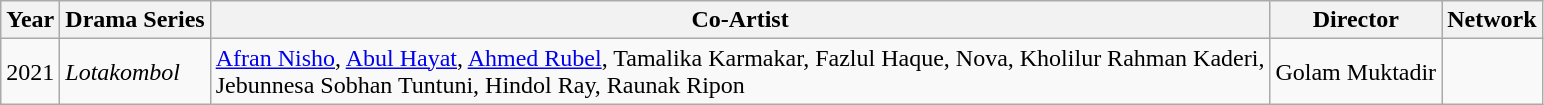<table class="wikitable">
<tr>
<th>Year</th>
<th>Drama Series</th>
<th>Co-Artist</th>
<th>Director</th>
<th>Network</th>
</tr>
<tr>
<td>2021</td>
<td><em>Lotakombol</em></td>
<td><a href='#'>Afran Nisho</a>, <a href='#'>Abul Hayat</a>, <a href='#'>Ahmed Rubel</a>, Tamalika Karmakar, Fazlul Haque, Nova, Kholilur Rahman Kaderi,<br>Jebunnesa Sobhan Tuntuni, Hindol Ray, Raunak Ripon</td>
<td>Golam Muktadir</td>
<td></td>
</tr>
</table>
